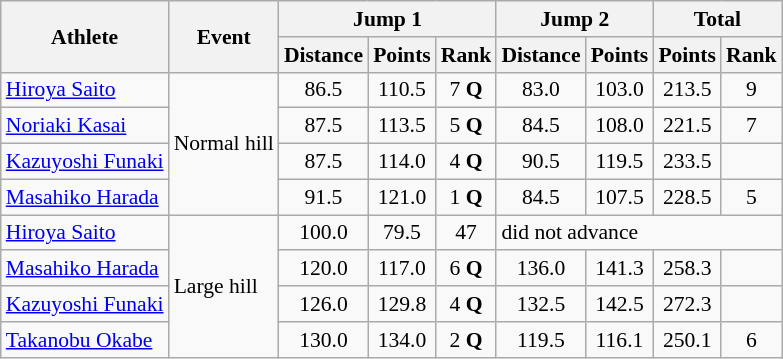<table class="wikitable" style="font-size:90%">
<tr>
<th rowspan="2">Athlete</th>
<th rowspan="2">Event</th>
<th colspan="3">Jump 1</th>
<th colspan="2">Jump 2</th>
<th colspan="2">Total</th>
</tr>
<tr>
<th>Distance</th>
<th>Points</th>
<th>Rank</th>
<th>Distance</th>
<th>Points</th>
<th>Points</th>
<th>Rank</th>
</tr>
<tr>
<td><a href='#'>Hiroya Saito</a></td>
<td rowspan="4">Normal hill</td>
<td align="center">86.5</td>
<td align="center">110.5</td>
<td align="center">7 <strong>Q</strong></td>
<td align="center">83.0</td>
<td align="center">103.0</td>
<td align="center">213.5</td>
<td align="center">9</td>
</tr>
<tr>
<td><a href='#'>Noriaki Kasai</a></td>
<td align="center">87.5</td>
<td align="center">113.5</td>
<td align="center">5 <strong>Q</strong></td>
<td align="center">84.5</td>
<td align="center">108.0</td>
<td align="center">221.5</td>
<td align="center">7</td>
</tr>
<tr>
<td><a href='#'>Kazuyoshi Funaki</a></td>
<td align="center">87.5</td>
<td align="center">114.0</td>
<td align="center">4 <strong>Q</strong></td>
<td align="center">90.5</td>
<td align="center">119.5</td>
<td align="center">233.5</td>
<td align="center"></td>
</tr>
<tr>
<td><a href='#'>Masahiko Harada</a></td>
<td align="center">91.5</td>
<td align="center">121.0</td>
<td align="center">1 <strong>Q</strong></td>
<td align="center">84.5</td>
<td align="center">107.5</td>
<td align="center">228.5</td>
<td align="center">5</td>
</tr>
<tr>
<td><a href='#'>Hiroya Saito</a></td>
<td rowspan="4">Large hill</td>
<td align="center">100.0</td>
<td align="center">79.5</td>
<td align="center">47</td>
<td colspan="4">did not advance</td>
</tr>
<tr>
<td><a href='#'>Masahiko Harada</a></td>
<td align="center">120.0</td>
<td align="center">117.0</td>
<td align="center">6 <strong>Q</strong></td>
<td align="center">136.0</td>
<td align="center">141.3</td>
<td align="center">258.3</td>
<td align="center"></td>
</tr>
<tr>
<td><a href='#'>Kazuyoshi Funaki</a></td>
<td align="center">126.0</td>
<td align="center">129.8</td>
<td align="center">4 <strong>Q</strong></td>
<td align="center">132.5</td>
<td align="center">142.5</td>
<td align="center">272.3</td>
<td align="center"></td>
</tr>
<tr>
<td><a href='#'>Takanobu Okabe</a></td>
<td align="center">130.0</td>
<td align="center">134.0</td>
<td align="center">2 <strong>Q</strong></td>
<td align="center">119.5</td>
<td align="center">116.1</td>
<td align="center">250.1</td>
<td align="center">6</td>
</tr>
</table>
